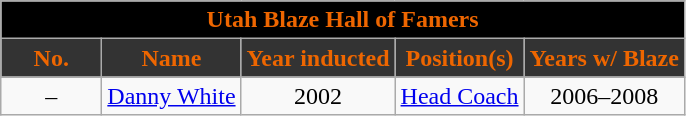<table class="wikitable sortable">
<tr>
<td colspan="5" style= "background: #000; color: #e60" align="center"><strong>Utah Blaze Hall of Famers</strong></td>
</tr>
<tr>
<th width=60px style="background: #333; color: #e60">No.</th>
<th style="background: #333; color: #e60">Name</th>
<th style="background: #333; color: #e60">Year inducted</th>
<th style="background: #333; color: #e60">Position(s)</th>
<th style="background: #333; color: #e60">Years w/ Blaze</th>
</tr>
<tr>
<td style="text-align:center;">–</td>
<td><a href='#'>Danny White</a></td>
<td style="text-align:center;">2002</td>
<td style="text-align:center;"><a href='#'>Head Coach</a></td>
<td style="text-align:center;">2006–2008</td>
</tr>
</table>
